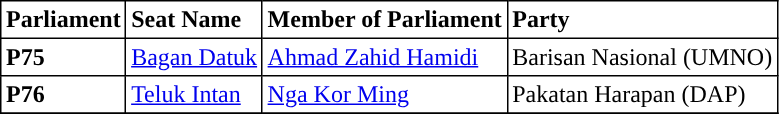<table class="toccolours sortable" border="1" cellpadding="3" style="border-collapse:collapse; text-align: left;">
<tr>
<th align="center">Parliament</th>
<th>Seat Name</th>
<th>Member of Parliament</th>
<th>Party</th>
</tr>
<tr>
<th align="left">P75</th>
<td><a href='#'>Bagan Datuk</a></td>
<td><a href='#'>Ahmad Zahid Hamidi</a></td>
<td>Barisan Nasional (UMNO)</td>
</tr>
<tr>
<th align="left">P76</th>
<td><a href='#'>Teluk Intan</a></td>
<td><a href='#'>Nga Kor Ming</a></td>
<td>Pakatan Harapan (DAP)</td>
</tr>
<tr>
</tr>
</table>
